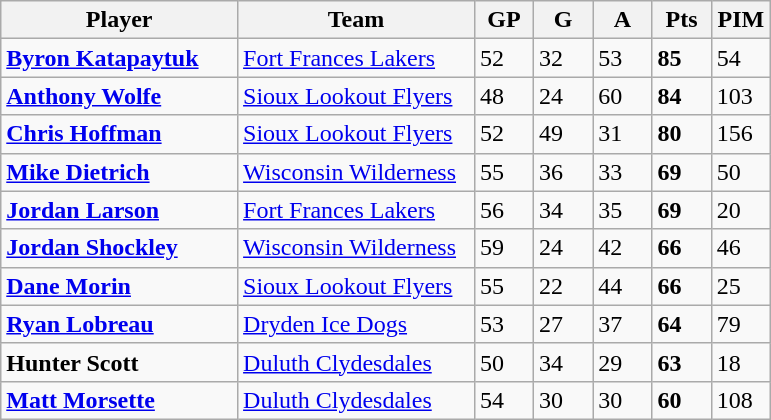<table class="wikitable">
<tr>
<th style="width:30%;">Player</th>
<th style="width:30%;">Team</th>
<th style="width:7.5%;">GP</th>
<th style="width:7.5%;">G</th>
<th style="width:7.5%;">A</th>
<th style="width:7.5%;">Pts</th>
<th style="width:7.5%;">PIM</th>
</tr>
<tr>
<td><strong><a href='#'>Byron Katapaytuk</a></strong></td>
<td><a href='#'>Fort Frances Lakers</a></td>
<td>52</td>
<td>32</td>
<td>53</td>
<td><strong>85</strong></td>
<td>54</td>
</tr>
<tr>
<td><strong><a href='#'>Anthony Wolfe</a></strong></td>
<td><a href='#'>Sioux Lookout Flyers</a></td>
<td>48</td>
<td>24</td>
<td>60</td>
<td><strong>84</strong></td>
<td>103</td>
</tr>
<tr>
<td><strong><a href='#'>Chris Hoffman</a></strong></td>
<td><a href='#'>Sioux Lookout Flyers</a></td>
<td>52</td>
<td>49</td>
<td>31</td>
<td><strong>80</strong></td>
<td>156</td>
</tr>
<tr>
<td><strong><a href='#'>Mike Dietrich</a></strong></td>
<td><a href='#'>Wisconsin Wilderness</a></td>
<td>55</td>
<td>36</td>
<td>33</td>
<td><strong>69</strong></td>
<td>50</td>
</tr>
<tr>
<td><strong><a href='#'>Jordan Larson</a></strong></td>
<td><a href='#'>Fort Frances Lakers</a></td>
<td>56</td>
<td>34</td>
<td>35</td>
<td><strong>69</strong></td>
<td>20</td>
</tr>
<tr>
<td><strong><a href='#'>Jordan Shockley</a></strong></td>
<td><a href='#'>Wisconsin Wilderness</a></td>
<td>59</td>
<td>24</td>
<td>42</td>
<td><strong>66</strong></td>
<td>46</td>
</tr>
<tr>
<td><strong><a href='#'>Dane Morin</a></strong></td>
<td><a href='#'>Sioux Lookout Flyers</a></td>
<td>55</td>
<td>22</td>
<td>44</td>
<td><strong>66</strong></td>
<td>25</td>
</tr>
<tr>
<td><strong><a href='#'>Ryan Lobreau</a></strong></td>
<td><a href='#'>Dryden Ice Dogs</a></td>
<td>53</td>
<td>27</td>
<td>37</td>
<td><strong>64</strong></td>
<td>79</td>
</tr>
<tr>
<td><strong>Hunter Scott</strong></td>
<td><a href='#'>Duluth Clydesdales</a></td>
<td>50</td>
<td>34</td>
<td>29</td>
<td><strong>63</strong></td>
<td>18</td>
</tr>
<tr>
<td><strong><a href='#'>Matt Morsette</a></strong></td>
<td><a href='#'>Duluth Clydesdales</a></td>
<td>54</td>
<td>30</td>
<td>30</td>
<td><strong>60</strong></td>
<td>108</td>
</tr>
</table>
